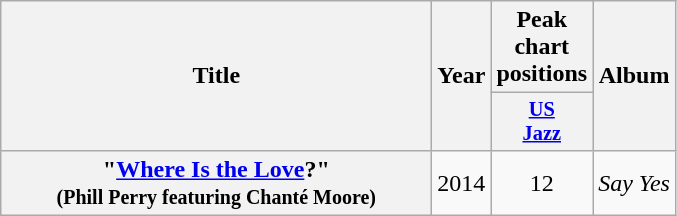<table class="wikitable plainrowheaders" style="text-align:center;" border="1">
<tr>
<th scope="col" rowspan="2" style="width:17.5em;">Title</th>
<th scope="col" rowspan="2" style="width:1em;">Year</th>
<th scope="col" colspan="1">Peak chart positions</th>
<th scope="col" rowspan="2">Album</th>
</tr>
<tr>
<th scope="col" style="width:2.75em;font-size:85%;"><a href='#'>US<br>Jazz</a><br></th>
</tr>
<tr>
<th scope="row">"<a href='#'>Where Is the Love</a>?"<br><small>(Phill Perry featuring Chanté Moore)</small></th>
<td>2014</td>
<td>12</td>
<td><em>Say Yes</em></td>
</tr>
</table>
